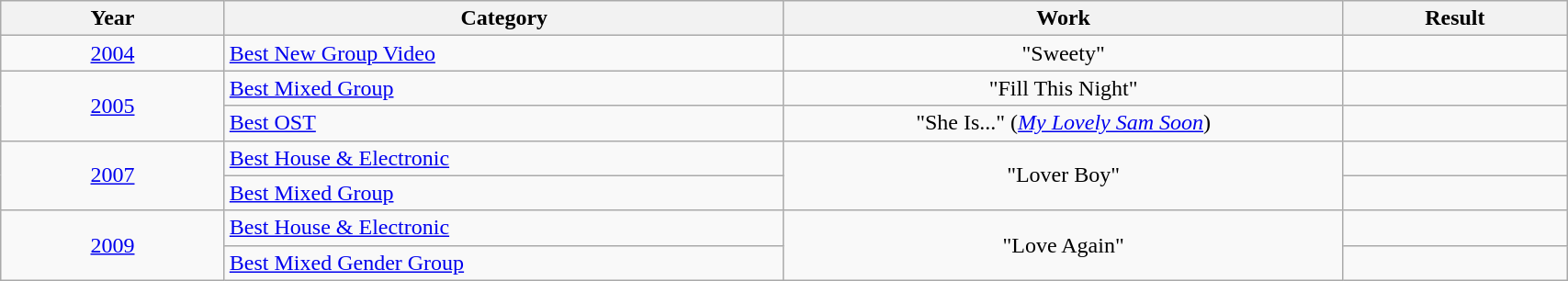<table | width="90%" class="wikitable sortable">
<tr>
<th width="10%">Year</th>
<th width="25%">Category</th>
<th width="25%">Work</th>
<th width="10%">Result</th>
</tr>
<tr>
<td align="center"><a href='#'>2004</a></td>
<td><a href='#'>Best New Group Video</a></td>
<td align="center">"Sweety"</td>
<td></td>
</tr>
<tr>
<td align="center" rowspan=2><a href='#'>2005</a></td>
<td><a href='#'>Best Mixed Group</a></td>
<td align="center">"Fill This Night"</td>
<td></td>
</tr>
<tr>
<td><a href='#'>Best OST</a></td>
<td align=center>"She Is..." (<em><a href='#'>My Lovely Sam Soon</a></em>)</td>
<td></td>
</tr>
<tr>
<td align="center" rowspan=2><a href='#'>2007</a></td>
<td><a href='#'>Best House & Electronic</a></td>
<td align="center" rowspan=2>"Lover Boy"</td>
<td></td>
</tr>
<tr>
<td><a href='#'>Best Mixed Group</a></td>
<td></td>
</tr>
<tr>
<td align="center" rowspan=2><a href='#'>2009</a></td>
<td><a href='#'>Best House & Electronic</a></td>
<td align="center" rowspan=2>"Love Again"</td>
<td></td>
</tr>
<tr>
<td><a href='#'>Best Mixed Gender Group</a></td>
<td></td>
</tr>
</table>
